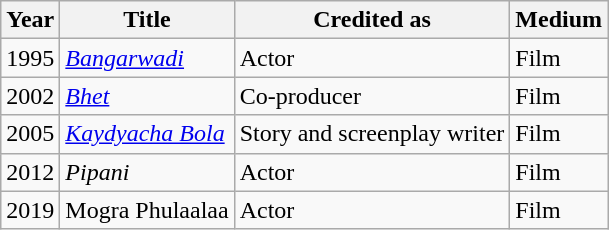<table class="wikitable sortable">
<tr>
<th>Year</th>
<th>Title</th>
<th>Credited as</th>
<th>Medium</th>
</tr>
<tr>
<td>1995</td>
<td><em><a href='#'>Bangarwadi</a></em></td>
<td>Actor</td>
<td>Film</td>
</tr>
<tr>
<td>2002</td>
<td><em><a href='#'>Bhet</a></em></td>
<td>Co-producer</td>
<td>Film</td>
</tr>
<tr>
<td>2005</td>
<td><em><a href='#'>Kaydyacha Bola</a></em></td>
<td>Story and screenplay writer</td>
<td>Film</td>
</tr>
<tr>
<td>2012</td>
<td><em>Pipani</em></td>
<td>Actor<br></td>
<td>Film</td>
</tr>
<tr>
<td>2019</td>
<td>Mogra Phulaalaa</td>
<td>Actor</td>
<td>Film</td>
</tr>
</table>
